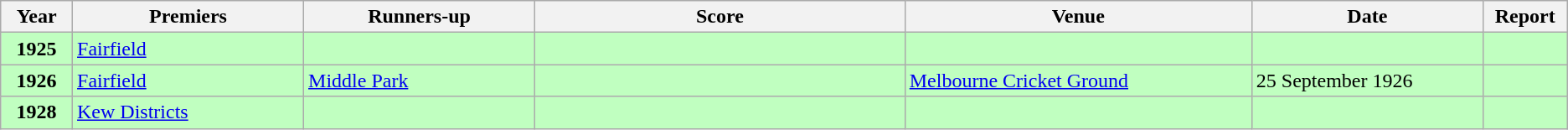<table class="wikitable sortable" style="text-align:left; text-valign:center">
<tr>
<th width=3%>Year</th>
<th width=10%>Premiers</th>
<th width=10%>Runners-up</th>
<th width=16%>Score</th>
<th width=15%>Venue</th>
<th width=10%; class=unsortable>Date</th>
<th width=2%; class=unsortable>Report</th>
</tr>
<tr style="background:#C0FFC0;">
<td align="center"><strong>1925</strong></td>
<td><a href='#'>Fairfield</a> </td>
<td></td>
<td align=center></td>
<td></td>
<td></td>
<td align=center></td>
</tr>
<tr style="background:#C0FFC0;">
<td align="center"><strong>1926</strong></td>
<td><a href='#'>Fairfield</a> </td>
<td><a href='#'>Middle Park</a></td>
<td align=center></td>
<td><a href='#'>Melbourne Cricket Ground</a></td>
<td>25 September 1926</td>
<td align=center></td>
</tr>
<tr style="background:#C0FFC0;">
<td align="center"><strong>1928</strong></td>
<td><a href='#'>Kew Districts</a></td>
<td></td>
<td align=center></td>
<td></td>
<td></td>
<td align=center></td>
</tr>
</table>
